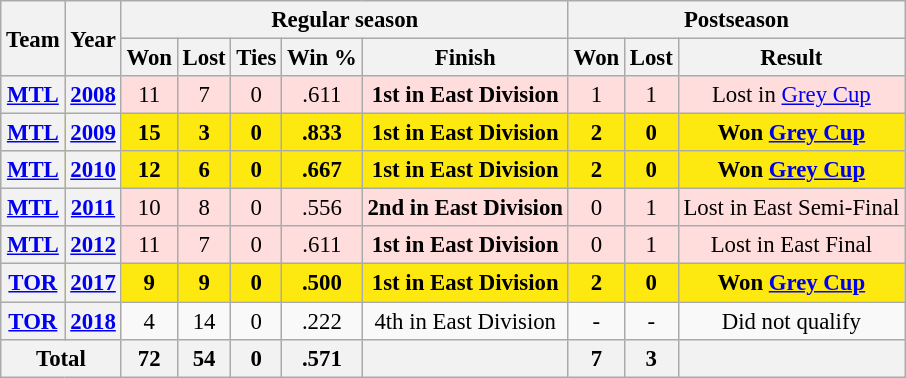<table class="wikitable" style="font-size: 95%; text-align:center;">
<tr>
<th rowspan="2">Team</th>
<th rowspan="2">Year</th>
<th colspan="5">Regular season</th>
<th colspan="4">Postseason</th>
</tr>
<tr>
<th>Won</th>
<th>Lost</th>
<th>Ties</th>
<th>Win %</th>
<th>Finish</th>
<th>Won</th>
<th>Lost</th>
<th>Result</th>
</tr>
<tr ! style="background:#fdd;">
<th><a href='#'>MTL</a></th>
<th><a href='#'>2008</a></th>
<td>11</td>
<td>7</td>
<td>0</td>
<td>.611</td>
<td><strong>1st in East Division</strong></td>
<td>1</td>
<td>1</td>
<td>Lost in <a href='#'>Grey Cup</a></td>
</tr>
<tr ! style="background:#FDE910;">
<th><a href='#'>MTL</a></th>
<th><a href='#'>2009</a></th>
<td><strong>15</strong></td>
<td><strong>3</strong></td>
<td><strong>0</strong></td>
<td><strong>.833</strong></td>
<td><strong>1st in East Division</strong></td>
<td><strong>2</strong></td>
<td><strong>0</strong></td>
<td><strong>Won <a href='#'>Grey Cup</a></strong></td>
</tr>
<tr ! style="background:#FDE910;">
<th><a href='#'>MTL</a></th>
<th><a href='#'>2010</a></th>
<td><strong>12</strong></td>
<td><strong>6</strong></td>
<td><strong>0</strong></td>
<td><strong>.667</strong></td>
<td><strong>1st in East Division</strong></td>
<td><strong>2</strong></td>
<td><strong>0</strong></td>
<td><strong>Won <a href='#'>Grey Cup</a></strong></td>
</tr>
<tr ! style="background:#fdd;">
<th><a href='#'>MTL</a></th>
<th><a href='#'>2011</a></th>
<td>10</td>
<td>8</td>
<td>0</td>
<td>.556</td>
<td><strong>2nd in East Division</strong></td>
<td>0</td>
<td>1</td>
<td>Lost in East Semi-Final</td>
</tr>
<tr ! style="background:#fdd;">
<th><a href='#'>MTL</a></th>
<th><a href='#'>2012</a></th>
<td>11</td>
<td>7</td>
<td>0</td>
<td>.611</td>
<td><strong>1st in East Division</strong></td>
<td>0</td>
<td>1</td>
<td>Lost in East Final</td>
</tr>
<tr ! style="background:#FDE910;">
<th><a href='#'>TOR</a></th>
<th><a href='#'>2017</a></th>
<td><strong> 9</strong></td>
<td><strong>9</strong></td>
<td><strong>0</strong></td>
<td><strong>.500</strong></td>
<td><strong>1st in East Division</strong></td>
<td><strong>2</strong></td>
<td><strong>0</strong></td>
<td><strong>Won <a href='#'>Grey Cup</a></strong></td>
</tr>
<tr>
<th><a href='#'>TOR</a></th>
<th><a href='#'>2018</a></th>
<td>4</td>
<td>14</td>
<td>0</td>
<td>.222</td>
<td>4th in East Division</td>
<td>-</td>
<td>-</td>
<td>Did not qualify</td>
</tr>
<tr>
<th colspan="2"><strong>Total</strong></th>
<th><strong>72</strong></th>
<th><strong>54</strong></th>
<th><strong>0</strong></th>
<th><strong> .571 </strong></th>
<th></th>
<th><strong>7</strong></th>
<th><strong>3</strong></th>
<th></th>
</tr>
</table>
